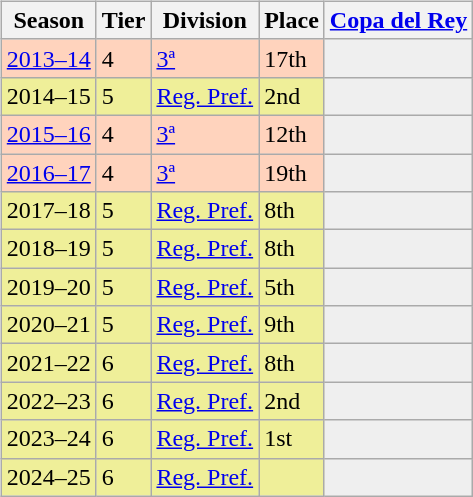<table>
<tr>
<td valign="top" width=0%><br><table class="wikitable">
<tr style="background:#f0f6fa;">
<th>Season</th>
<th>Tier</th>
<th>Division</th>
<th>Place</th>
<th><a href='#'>Copa del Rey</a></th>
</tr>
<tr>
<td style="background:#FFD3BD;"><a href='#'>2013–14</a></td>
<td style="background:#FFD3BD;">4</td>
<td style="background:#FFD3BD;"><a href='#'>3ª</a></td>
<td style="background:#FFD3BD;">17th</td>
<td style="background:#efefef;"></td>
</tr>
<tr>
<td style="background:#EFEF99;">2014–15</td>
<td style="background:#EFEF99;">5</td>
<td style="background:#EFEF99;"><a href='#'>Reg. Pref.</a></td>
<td style="background:#EFEF99;">2nd</td>
<th style="background:#efefef;"></th>
</tr>
<tr>
<td style="background:#FFD3BD;"><a href='#'>2015–16</a></td>
<td style="background:#FFD3BD;">4</td>
<td style="background:#FFD3BD;"><a href='#'>3ª</a></td>
<td style="background:#FFD3BD;">12th</td>
<td style="background:#efefef;"></td>
</tr>
<tr>
<td style="background:#FFD3BD;"><a href='#'>2016–17</a></td>
<td style="background:#FFD3BD;">4</td>
<td style="background:#FFD3BD;"><a href='#'>3ª</a></td>
<td style="background:#FFD3BD;">19th</td>
<td style="background:#efefef;"></td>
</tr>
<tr>
<td style="background:#EFEF99;">2017–18</td>
<td style="background:#EFEF99;">5</td>
<td style="background:#EFEF99;"><a href='#'>Reg. Pref.</a></td>
<td style="background:#EFEF99;">8th</td>
<th style="background:#efefef;"></th>
</tr>
<tr>
<td style="background:#EFEF99;">2018–19</td>
<td style="background:#EFEF99;">5</td>
<td style="background:#EFEF99;"><a href='#'>Reg. Pref.</a></td>
<td style="background:#EFEF99;">8th</td>
<th style="background:#efefef;"></th>
</tr>
<tr>
<td style="background:#EFEF99;">2019–20</td>
<td style="background:#EFEF99;">5</td>
<td style="background:#EFEF99;"><a href='#'>Reg. Pref.</a></td>
<td style="background:#EFEF99;">5th</td>
<th style="background:#efefef;"></th>
</tr>
<tr>
<td style="background:#EFEF99;">2020–21</td>
<td style="background:#EFEF99;">5</td>
<td style="background:#EFEF99;"><a href='#'>Reg. Pref.</a></td>
<td style="background:#EFEF99;">9th</td>
<th style="background:#efefef;"></th>
</tr>
<tr>
<td style="background:#EFEF99;">2021–22</td>
<td style="background:#EFEF99;">6</td>
<td style="background:#EFEF99;"><a href='#'>Reg. Pref.</a></td>
<td style="background:#EFEF99;">8th</td>
<th style="background:#efefef;"></th>
</tr>
<tr>
<td style="background:#EFEF99;">2022–23</td>
<td style="background:#EFEF99;">6</td>
<td style="background:#EFEF99;"><a href='#'>Reg. Pref.</a></td>
<td style="background:#EFEF99;">2nd</td>
<th style="background:#efefef;"></th>
</tr>
<tr>
<td style="background:#EFEF99;">2023–24</td>
<td style="background:#EFEF99;">6</td>
<td style="background:#EFEF99;"><a href='#'>Reg. Pref.</a></td>
<td style="background:#EFEF99;">1st</td>
<th style="background:#efefef;"></th>
</tr>
<tr>
<td style="background:#EFEF99;">2024–25</td>
<td style="background:#EFEF99;">6</td>
<td style="background:#EFEF99;"><a href='#'>Reg. Pref.</a></td>
<td style="background:#EFEF99;"></td>
<th style="background:#efefef;"></th>
</tr>
</table>
</td>
</tr>
</table>
